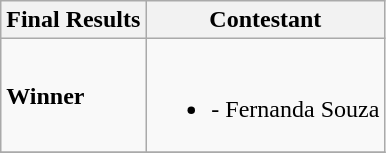<table class="wikitable">
<tr>
<th>Final Results</th>
<th>Contestant</th>
</tr>
<tr>
<td><strong>Winner</strong></td>
<td><br><ul><li><strong></strong> - Fernanda Souza</li></ul></td>
</tr>
<tr>
</tr>
</table>
